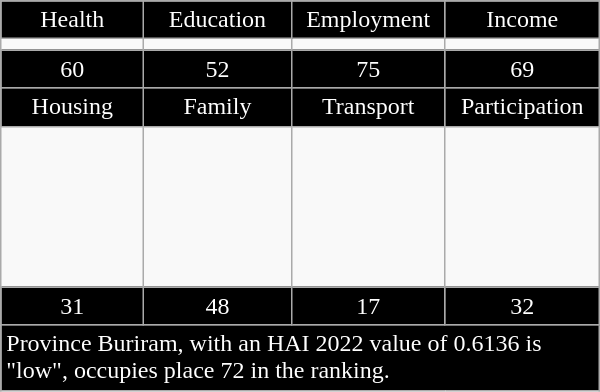<table class="wikitable floatright" style="width:400px;">
<tr>
<td style="text-align:center; width:100px; background:black; color:white;">Health</td>
<td style="text-align:center; width:100px; background:black; color:white;">Education</td>
<td style="text-align:center; width:100px; background:black; color:white;">Employment</td>
<td style="text-align:center; width:100px; background:black; color:white;">Income</td>
</tr>
<tr>
<td></td>
<td></td>
<td></td>
<td></td>
</tr>
<tr>
<td style="text-align:center; background:black; color:white;">60</td>
<td style="text-align:center; background:black; color:white;">52</td>
<td style="text-align:center; background:black; color:white;">75</td>
<td style="text-align:center; background:black; color:white;">69</td>
</tr>
<tr>
<td style="text-align:center; background:black; color:white;">Housing</td>
<td style="text-align:center; background:black; color:white;">Family</td>
<td style="text-align:center; background:black; color:white;">Transport</td>
<td style="text-align:center; background:black; color:white;">Participation</td>
</tr>
<tr>
<td style="height:100px;"></td>
<td></td>
<td></td>
<td></td>
</tr>
<tr>
<td style="text-align:center; background:black; color:white;">31</td>
<td style="text-align:center; background:black; color:white;">48</td>
<td style="text-align:center; background:black; color:white;">17</td>
<td style="text-align:center; background:black; color:white;">32</td>
</tr>
<tr>
<td colspan="4"; style="background:black; color:white;">Province Buriram, with an HAI 2022 value of 0.6136 is "low", occupies place 72 in the ranking.</td>
</tr>
</table>
